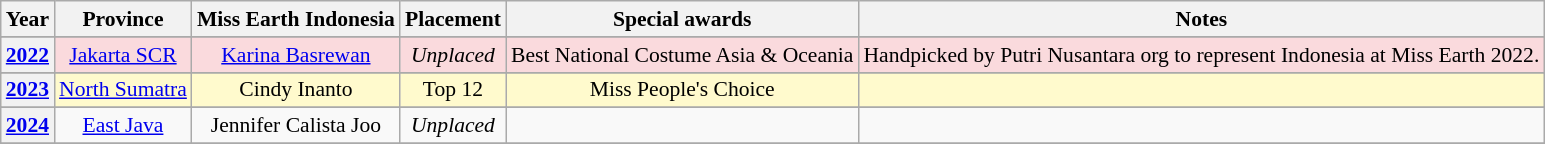<table class="wikitable " style="font-size: 90%; text-align:center;">
<tr>
<th>Year</th>
<th>Province</th>
<th>Miss Earth Indonesia</th>
<th>Placement</th>
<th>Special awards</th>
<th>Notes</th>
</tr>
<tr>
</tr>
<tr style="background-color:#FADADD">
<th><a href='#'>2022</a></th>
<td><a href='#'>Jakarta SCR</a></td>
<td><a href='#'>Karina Basrewan</a></td>
<td><em>Unplaced</em></td>
<td>Best National Costume Asia & Oceania</td>
<td>Handpicked by Putri Nusantara org to represent Indonesia at Miss Earth 2022.</td>
</tr>
<tr>
</tr>
<tr style="background-color:#FFFACD">
<th><a href='#'>2023</a></th>
<td><a href='#'>North Sumatra</a></td>
<td>Cindy Inanto</td>
<td>Top 12</td>
<td>Miss People's Choice</td>
<td></td>
</tr>
<tr>
</tr>
<tr>
<th><a href='#'>2024</a></th>
<td><a href='#'>East Java</a></td>
<td>Jennifer Calista Joo</td>
<td><em>Unplaced</em></td>
<td></td>
<td></td>
</tr>
<tr>
</tr>
</table>
